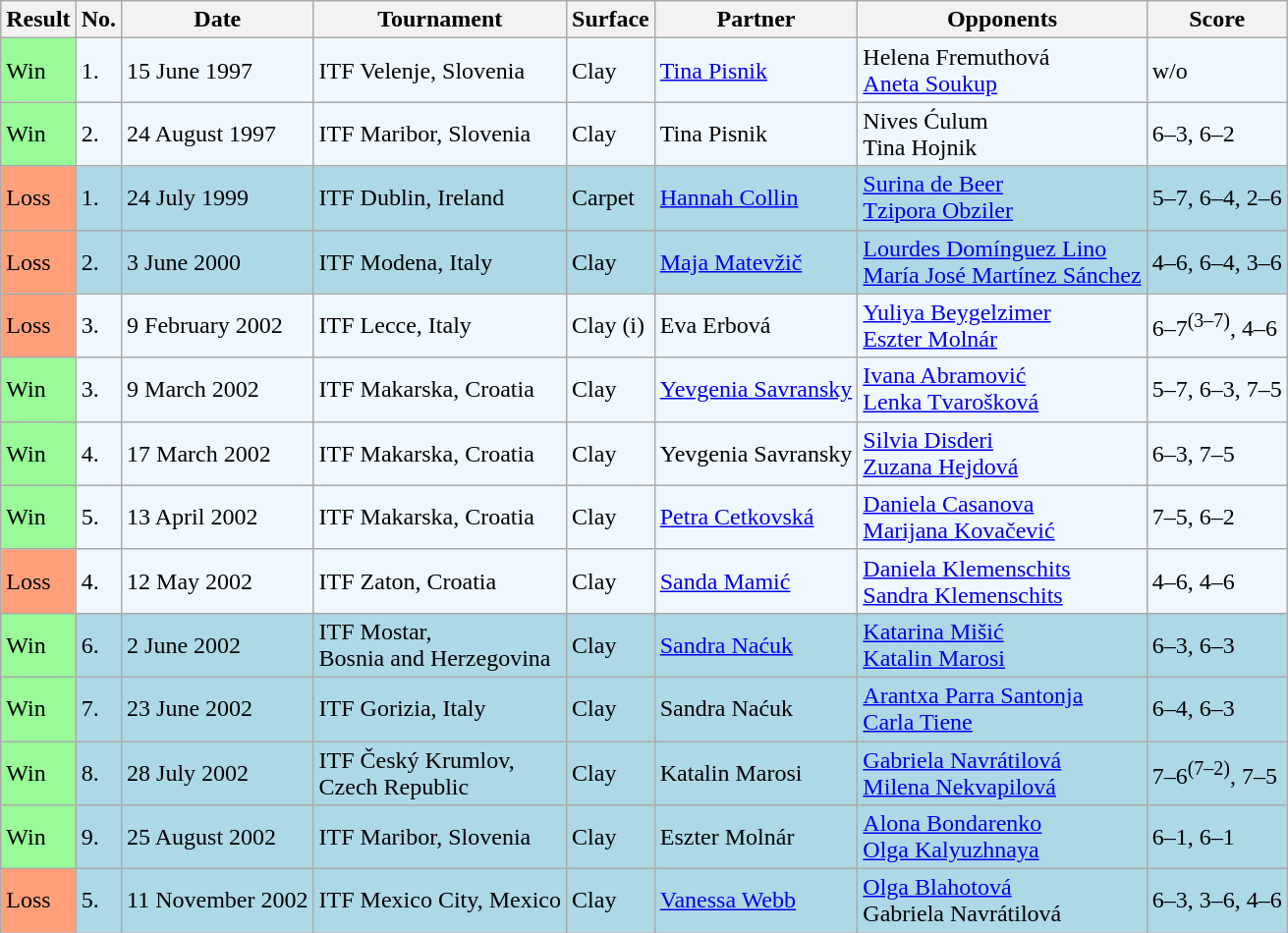<table class="sortable wikitable">
<tr>
<th>Result</th>
<th>No.</th>
<th>Date</th>
<th>Tournament</th>
<th>Surface</th>
<th>Partner</th>
<th>Opponents</th>
<th>Score</th>
</tr>
<tr style="background:#f0f8ff;">
<td style="background:#98fb98;">Win</td>
<td>1.</td>
<td>15 June 1997</td>
<td>ITF Velenje, Slovenia</td>
<td>Clay</td>
<td> <a href='#'>Tina Pisnik</a></td>
<td> Helena Fremuthová <br>  <a href='#'>Aneta Soukup</a></td>
<td>w/o</td>
</tr>
<tr style="background:#f0f8ff;">
<td style="background:#98fb98;">Win</td>
<td>2.</td>
<td>24 August 1997</td>
<td>ITF Maribor, Slovenia</td>
<td>Clay</td>
<td> Tina Pisnik</td>
<td> Nives Ćulum <br>  Tina Hojnik</td>
<td>6–3, 6–2</td>
</tr>
<tr style="background:lightblue;">
<td style="background:#ffa07a;">Loss</td>
<td>1.</td>
<td>24 July 1999</td>
<td>ITF Dublin, Ireland</td>
<td>Carpet</td>
<td> <a href='#'>Hannah Collin</a></td>
<td> <a href='#'>Surina de Beer</a> <br>  <a href='#'>Tzipora Obziler</a></td>
<td>5–7, 6–4, 2–6</td>
</tr>
<tr style="background:lightblue;">
<td style="background:#ffa07a;">Loss</td>
<td>2.</td>
<td>3 June 2000</td>
<td>ITF Modena, Italy</td>
<td>Clay</td>
<td> <a href='#'>Maja Matevžič</a></td>
<td> <a href='#'>Lourdes Domínguez Lino</a> <br>  <a href='#'>María José Martínez Sánchez</a></td>
<td>4–6, 6–4, 3–6</td>
</tr>
<tr style="background:#f0f8ff;">
<td style="background:#ffa07a;">Loss</td>
<td>3.</td>
<td>9 February 2002</td>
<td>ITF Lecce, Italy</td>
<td>Clay (i)</td>
<td> Eva Erbová</td>
<td> <a href='#'>Yuliya Beygelzimer</a> <br>  <a href='#'>Eszter Molnár</a></td>
<td>6–7<sup>(3–7)</sup>, 4–6</td>
</tr>
<tr style="background:#f0f8ff;">
<td style="background:#98fb98;">Win</td>
<td>3.</td>
<td>9 March 2002</td>
<td>ITF Makarska, Croatia</td>
<td>Clay</td>
<td> <a href='#'>Yevgenia Savransky</a></td>
<td> <a href='#'>Ivana Abramović</a> <br>  <a href='#'>Lenka Tvarošková</a></td>
<td>5–7, 6–3, 7–5</td>
</tr>
<tr style="background:#f0f8ff;">
<td style="background:#98fb98;">Win</td>
<td>4.</td>
<td>17 March 2002</td>
<td>ITF Makarska, Croatia</td>
<td>Clay</td>
<td> Yevgenia Savransky</td>
<td> <a href='#'>Silvia Disderi</a> <br>  <a href='#'>Zuzana Hejdová</a></td>
<td>6–3, 7–5</td>
</tr>
<tr style="background:#f0f8ff;">
<td style="background:#98fb98;">Win</td>
<td>5.</td>
<td>13 April 2002</td>
<td>ITF Makarska, Croatia</td>
<td>Clay</td>
<td> <a href='#'>Petra Cetkovská</a></td>
<td> <a href='#'>Daniela Casanova</a> <br>  <a href='#'>Marijana Kovačević</a></td>
<td>7–5, 6–2</td>
</tr>
<tr style="background:#f0f8ff;">
<td style="background:#ffa07a;">Loss</td>
<td>4.</td>
<td>12 May 2002</td>
<td>ITF Zaton, Croatia</td>
<td>Clay</td>
<td> <a href='#'>Sanda Mamić</a></td>
<td> <a href='#'>Daniela Klemenschits</a> <br>  <a href='#'>Sandra Klemenschits</a></td>
<td>4–6, 4–6</td>
</tr>
<tr style="background:lightblue;">
<td style="background:#98fb98;">Win</td>
<td>6.</td>
<td>2 June 2002</td>
<td>ITF Mostar, <br>Bosnia and Herzegovina</td>
<td>Clay</td>
<td> <a href='#'>Sandra Naćuk</a></td>
<td> <a href='#'>Katarina Mišić</a> <br>  <a href='#'>Katalin Marosi</a></td>
<td>6–3, 6–3</td>
</tr>
<tr style="background:lightblue;">
<td style="background:#98fb98;">Win</td>
<td>7.</td>
<td>23 June 2002</td>
<td>ITF Gorizia, Italy</td>
<td>Clay</td>
<td> Sandra Naćuk</td>
<td> <a href='#'>Arantxa Parra Santonja</a> <br>  <a href='#'>Carla Tiene</a></td>
<td>6–4, 6–3</td>
</tr>
<tr style="background:lightblue;">
<td style="background:#98fb98;">Win</td>
<td>8.</td>
<td>28 July 2002</td>
<td>ITF Český Krumlov, <br>Czech Republic</td>
<td>Clay</td>
<td> Katalin Marosi</td>
<td> <a href='#'>Gabriela Navrátilová</a> <br>  <a href='#'>Milena Nekvapilová</a></td>
<td>7–6<sup>(7–2)</sup>, 7–5</td>
</tr>
<tr style="background:lightblue;">
<td style="background:#98fb98;">Win</td>
<td>9.</td>
<td>25 August 2002</td>
<td>ITF Maribor, Slovenia</td>
<td>Clay</td>
<td> Eszter Molnár</td>
<td> <a href='#'>Alona Bondarenko</a> <br>  <a href='#'>Olga Kalyuzhnaya</a></td>
<td>6–1, 6–1</td>
</tr>
<tr style="background:lightblue;">
<td style="background:#ffa07a;">Loss</td>
<td>5.</td>
<td>11 November 2002</td>
<td>ITF Mexico City, Mexico</td>
<td>Clay</td>
<td> <a href='#'>Vanessa Webb</a></td>
<td> <a href='#'>Olga Blahotová</a> <br>  Gabriela Navrátilová</td>
<td>6–3, 3–6, 4–6</td>
</tr>
</table>
